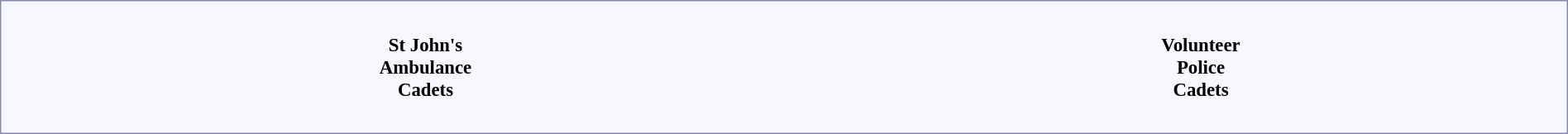<table style="border:1px solid #8888aa; background:#f7f8ff; padding:5px; font-size:95%; margin:0 12px 12px 0; margin:auto; width:100%; text-align:center;">
<tr>
<th rowspan = 3><br>St John's<br>Ambulance<br>Cadets<br><br>

</th>
<th rowspan = 3><br>Volunteer<br>Police<br>Cadets<br><br>
</th>
</tr>
</table>
